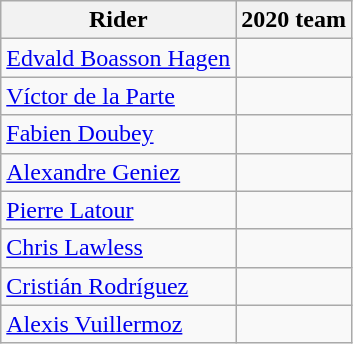<table class="wikitable">
<tr>
<th>Rider</th>
<th>2020 team</th>
</tr>
<tr>
<td><a href='#'>Edvald Boasson Hagen</a></td>
<td></td>
</tr>
<tr>
<td><a href='#'>Víctor de la Parte</a></td>
<td></td>
</tr>
<tr>
<td><a href='#'>Fabien Doubey</a></td>
<td></td>
</tr>
<tr>
<td><a href='#'>Alexandre Geniez</a></td>
<td></td>
</tr>
<tr>
<td><a href='#'>Pierre Latour</a></td>
<td></td>
</tr>
<tr>
<td><a href='#'>Chris Lawless</a></td>
<td></td>
</tr>
<tr>
<td><a href='#'>Cristián Rodríguez</a></td>
<td></td>
</tr>
<tr>
<td><a href='#'>Alexis Vuillermoz</a></td>
<td></td>
</tr>
</table>
